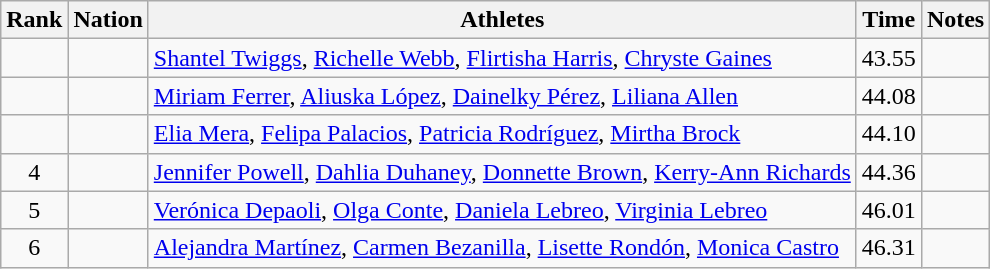<table class="wikitable sortable" style="text-align:center;">
<tr>
<th>Rank</th>
<th>Nation</th>
<th>Athletes</th>
<th>Time</th>
<th>Notes</th>
</tr>
<tr>
<td></td>
<td align=left></td>
<td align=left><a href='#'>Shantel Twiggs</a>, <a href='#'>Richelle Webb</a>, <a href='#'>Flirtisha Harris</a>, <a href='#'>Chryste Gaines</a></td>
<td>43.55</td>
<td></td>
</tr>
<tr>
<td></td>
<td align=left></td>
<td align=left><a href='#'>Miriam Ferrer</a>, <a href='#'>Aliuska López</a>, <a href='#'>Dainelky Pérez</a>, <a href='#'>Liliana Allen</a></td>
<td>44.08</td>
<td></td>
</tr>
<tr>
<td></td>
<td align=left></td>
<td align=left><a href='#'>Elia Mera</a>, <a href='#'>Felipa Palacios</a>, <a href='#'>Patricia Rodríguez</a>, <a href='#'>Mirtha Brock</a></td>
<td>44.10</td>
<td></td>
</tr>
<tr>
<td>4</td>
<td align=left></td>
<td align=left><a href='#'>Jennifer Powell</a>, <a href='#'>Dahlia Duhaney</a>, <a href='#'>Donnette Brown</a>, <a href='#'>Kerry-Ann Richards</a></td>
<td>44.36</td>
<td></td>
</tr>
<tr>
<td>5</td>
<td align=left></td>
<td align=left><a href='#'>Verónica Depaoli</a>, <a href='#'>Olga Conte</a>, <a href='#'>Daniela Lebreo</a>, <a href='#'>Virginia Lebreo</a></td>
<td>46.01</td>
<td></td>
</tr>
<tr>
<td>6</td>
<td align=left></td>
<td align=left><a href='#'>Alejandra Martínez</a>, <a href='#'>Carmen Bezanilla</a>, <a href='#'>Lisette Rondón</a>, <a href='#'>Monica Castro</a></td>
<td>46.31</td>
<td></td>
</tr>
</table>
